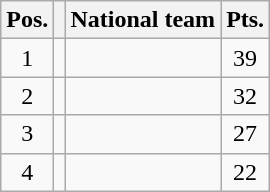<table class=wikitable>
<tr>
<th>Pos.</th>
<th></th>
<th>National team</th>
<th>Pts.</th>
</tr>
<tr align=center>
<td>1</td>
<td></td>
<td align=left></td>
<td>39</td>
</tr>
<tr align=center>
<td>2</td>
<td></td>
<td align=left></td>
<td>32</td>
</tr>
<tr align=center>
<td>3</td>
<td></td>
<td align=left></td>
<td>27</td>
</tr>
<tr align=center>
<td>4</td>
<td></td>
<td align=left></td>
<td>22</td>
</tr>
</table>
